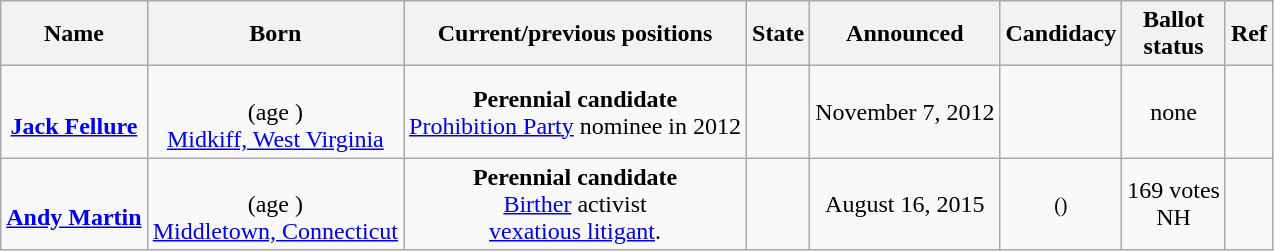<table class="wikitable sortable" style="text-align:center">
<tr>
<th>Name</th>
<th>Born</th>
<th>Current/previous positions</th>
<th>State</th>
<th>Announced</th>
<th class="unsortable">Candidacy</th>
<th>Ballot<br>status</th>
<th class="unsortable">Ref</th>
</tr>
<tr>
<td data-sort-value="Fellure"> <br><strong><a href='#'>Jack Fellure</a></strong></td>
<td><br> (age )<br> <a href='#'>Midkiff, West Virginia</a></td>
<td><strong>Perennial candidate</strong><br><a href='#'>Prohibition Party</a> nominee in 2012</td>
<td></td>
<td align=center>November 7, 2012</td>
<td><small></small></td>
<td>none</td>
<td></td>
</tr>
<tr>
<td data-sort-value="Martin"> <br><strong><a href='#'>Andy Martin</a></strong></td>
<td><br> (age )<br> <a href='#'>Middletown, Connecticut</a></td>
<td><strong>Perennial candidate</strong><br><a href='#'>Birther</a> activist<br> <a href='#'>vexatious litigant</a>.</td>
<td></td>
<td align=center>August 16, 2015</td>
<td><small>()<br></small></td>
<td>169 votes<br>NH</td>
<td></td>
</tr>
</table>
